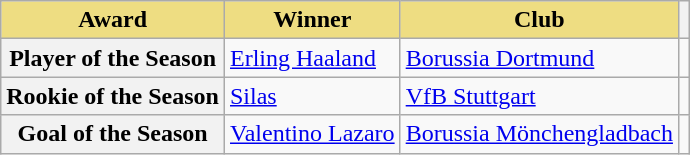<table class="wikitable">
<tr>
<th style="background-color: #eedd82">Award</th>
<th style="background-color: #eedd82">Winner</th>
<th style="background-color: #eedd82">Club</th>
<th></th>
</tr>
<tr>
<th>Player of the Season</th>
<td> <a href='#'>Erling Haaland</a></td>
<td><a href='#'>Borussia Dortmund</a></td>
<td></td>
</tr>
<tr>
<th>Rookie of the Season</th>
<td> <a href='#'>Silas</a></td>
<td><a href='#'>VfB Stuttgart</a></td>
<td></td>
</tr>
<tr>
<th>Goal of the Season</th>
<td> <a href='#'>Valentino Lazaro</a></td>
<td><a href='#'>Borussia Mönchengladbach</a></td>
<td></td>
</tr>
</table>
